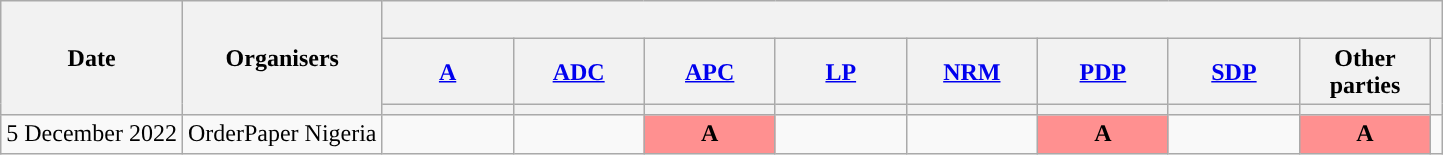<table class="wikitable" style="text-align:center;">
<tr>
<th rowspan="3">Date</th>
<th rowspan="3">Organisers</th>
<th colspan="9">     <br>   </th>
</tr>
<tr>
<th scope="col" style="width:5em;"><a href='#'>A</a></th>
<th scope="col" style="width:5em;"><a href='#'>ADC</a></th>
<th scope="col" style="width:5em;"><a href='#'>APC</a></th>
<th scope="col" style="width:5em;"><a href='#'>LP</a></th>
<th scope="col" style="width:5em;"><a href='#'>NRM</a></th>
<th scope="col" style="width:5em;"><a href='#'>PDP</a></th>
<th scope="col" style="width:5em;"><a href='#'>SDP</a></th>
<th scope="col" style="width:5em;">Other parties</th>
<th rowspan="2"></th>
</tr>
<tr>
<th style="background:"></th>
<th style="background:"></th>
<th style="background:"></th>
<th style="background:"></th>
<th style="background:"></th>
<th style="background:"></th>
<th style="background:"></th>
<th style="background:"></th>
</tr>
<tr>
<td style="white-space:nowrap; text-align:left;">5 December 2022</td>
<td style="white-space:nowrap; text-align:left;">OrderPaper Nigeria</td>
<td></td>
<td></td>
<td style="background:#FF9090;"><strong>A</strong><br></td>
<td></td>
<td></td>
<td style="background:#FF9090;"><strong>A</strong><br></td>
<td></td>
<td style="background:#FF9090;"><strong>A</strong><br></td>
<td></td>
</tr>
</table>
